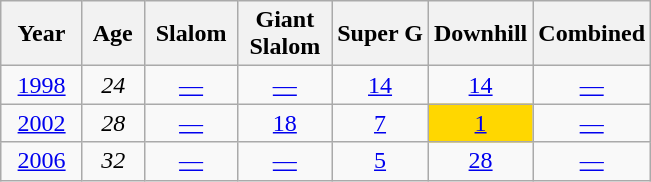<table class=wikitable style="text-align:center">
<tr>
<th>  Year  </th>
<th> Age </th>
<th> Slalom </th>
<th> Giant <br> Slalom </th>
<th>Super G</th>
<th>Downhill</th>
<th>Combined</th>
</tr>
<tr>
<td><a href='#'>1998</a></td>
<td><em>24</em></td>
<td><a href='#'>—</a></td>
<td><a href='#'>—</a></td>
<td><a href='#'>14</a></td>
<td><a href='#'>14</a></td>
<td><a href='#'>—</a></td>
</tr>
<tr>
<td><a href='#'>2002</a></td>
<td><em>28</em></td>
<td><a href='#'>—</a></td>
<td><a href='#'>18</a></td>
<td><a href='#'>7</a></td>
<td style="background:gold;"><a href='#'>1</a></td>
<td><a href='#'>—</a></td>
</tr>
<tr>
<td><a href='#'>2006</a></td>
<td><em>32</em></td>
<td><a href='#'>—</a></td>
<td><a href='#'>—</a></td>
<td><a href='#'>5</a></td>
<td><a href='#'>28</a></td>
<td><a href='#'>—</a></td>
</tr>
</table>
